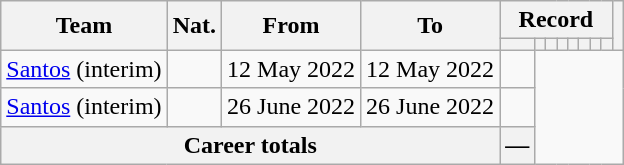<table class="wikitable" style="text-align: center">
<tr>
<th rowspan="2">Team</th>
<th rowspan="2">Nat.</th>
<th rowspan="2">From</th>
<th rowspan="2">To</th>
<th colspan="8">Record</th>
<th rowspan=2></th>
</tr>
<tr>
<th></th>
<th></th>
<th></th>
<th></th>
<th></th>
<th></th>
<th></th>
<th></th>
</tr>
<tr>
<td><a href='#'>Santos</a> (interim)</td>
<td></td>
<td>12 May 2022</td>
<td>12 May 2022<br></td>
<td></td>
</tr>
<tr>
<td><a href='#'>Santos</a> (interim)</td>
<td></td>
<td>26 June 2022</td>
<td>26 June 2022<br></td>
<td></td>
</tr>
<tr>
<th colspan=4>Career totals<br></th>
<th>—</th>
</tr>
</table>
